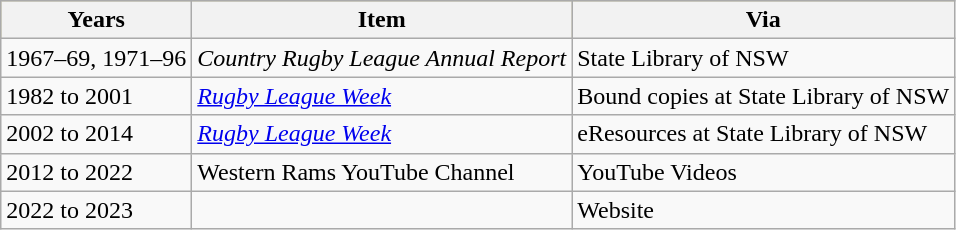<table class="wikitable">
<tr bgcolor=#bdb76b>
<th>Years</th>
<th>Item</th>
<th>Via</th>
</tr>
<tr>
<td>1967–69, 1971–96</td>
<td><em>Country Rugby League Annual Report</em></td>
<td>State Library of NSW</td>
</tr>
<tr>
<td>1982 to 2001</td>
<td><em><a href='#'>Rugby League Week</a></em></td>
<td>Bound copies at State Library of NSW</td>
</tr>
<tr>
<td>2002 to 2014</td>
<td><em><a href='#'>Rugby League Week</a></em></td>
<td>eResources at State Library of NSW</td>
</tr>
<tr>
<td>2012 to 2022</td>
<td>Western Rams YouTube Channel</td>
<td>YouTube Videos</td>
</tr>
<tr>
<td>2022 to 2023</td>
<td></td>
<td>Website</td>
</tr>
</table>
